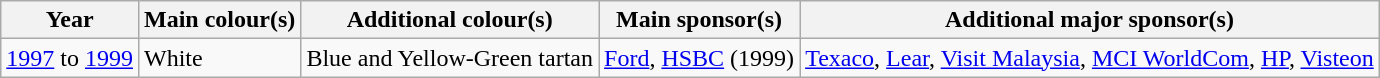<table class="wikitable">
<tr>
<th>Year</th>
<th>Main colour(s)</th>
<th>Additional colour(s)</th>
<th>Main sponsor(s)</th>
<th>Additional major sponsor(s)</th>
</tr>
<tr>
<td><a href='#'>1997</a> to <a href='#'>1999</a></td>
<td>White</td>
<td>Blue and Yellow-Green tartan</td>
<td><a href='#'>Ford</a>, <a href='#'>HSBC</a> (1999)</td>
<td><a href='#'>Texaco</a>, <a href='#'>Lear</a>, <a href='#'>Visit Malaysia</a>, <a href='#'>MCI WorldCom</a>, <a href='#'>HP</a>, <a href='#'>Visteon</a></td>
</tr>
</table>
